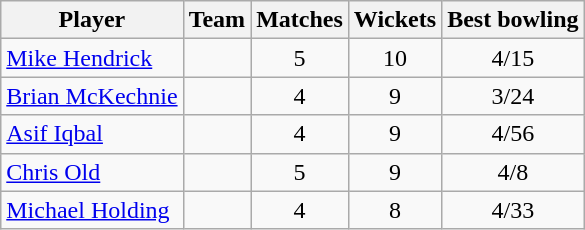<table class="wikitable" style="text-align:center">
<tr>
<th>Player</th>
<th>Team</th>
<th>Matches</th>
<th>Wickets</th>
<th>Best bowling</th>
</tr>
<tr>
<td style="text-align:left"><a href='#'>Mike Hendrick</a></td>
<td style="text-align:left"></td>
<td>5</td>
<td>10</td>
<td>4/15</td>
</tr>
<tr>
<td style="text-align:left"><a href='#'>Brian McKechnie</a></td>
<td style="text-align:left"></td>
<td>4</td>
<td>9</td>
<td>3/24</td>
</tr>
<tr>
<td style="text-align:left"><a href='#'>Asif Iqbal</a></td>
<td style="text-align:left"></td>
<td>4</td>
<td>9</td>
<td>4/56</td>
</tr>
<tr>
<td style="text-align:left"><a href='#'>Chris Old</a></td>
<td style="text-align:left"></td>
<td>5</td>
<td>9</td>
<td>4/8</td>
</tr>
<tr>
<td style="text-align:left"><a href='#'>Michael Holding</a></td>
<td style="text-align:left"></td>
<td>4</td>
<td>8</td>
<td>4/33</td>
</tr>
</table>
